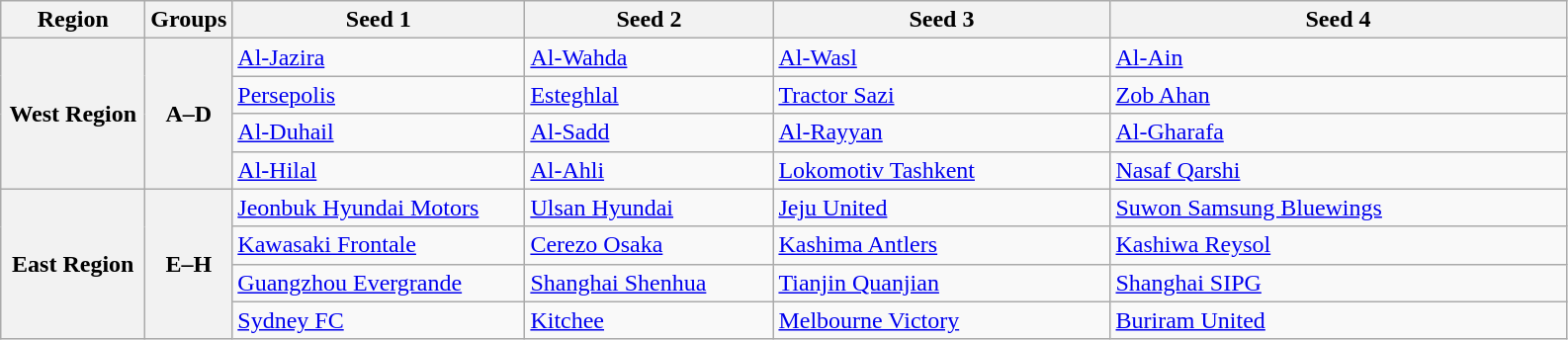<table class="wikitable">
<tr>
<th width=90>Region</th>
<th>Groups</th>
<th width=190>Seed 1</th>
<th width=160>Seed 2</th>
<th width=220>Seed 3</th>
<th width=300>Seed 4</th>
</tr>
<tr>
<th rowspan=4>West Region</th>
<th rowspan=4>A–D</th>
<td> <a href='#'>Al-Jazira</a></td>
<td> <a href='#'>Al-Wahda</a></td>
<td> <a href='#'>Al-Wasl</a></td>
<td> <a href='#'>Al-Ain</a> </td>
</tr>
<tr>
<td> <a href='#'>Persepolis</a></td>
<td> <a href='#'>Esteghlal</a></td>
<td> <a href='#'>Tractor Sazi</a></td>
<td> <a href='#'>Zob Ahan</a> </td>
</tr>
<tr>
<td> <a href='#'>Al-Duhail</a></td>
<td> <a href='#'>Al-Sadd</a></td>
<td> <a href='#'>Al-Rayyan</a></td>
<td> <a href='#'>Al-Gharafa</a> </td>
</tr>
<tr>
<td> <a href='#'>Al-Hilal</a></td>
<td> <a href='#'>Al-Ahli</a></td>
<td> <a href='#'>Lokomotiv Tashkent</a></td>
<td> <a href='#'>Nasaf Qarshi</a> </td>
</tr>
<tr>
<th rowspan=4>East Region</th>
<th rowspan=4>E–H</th>
<td> <a href='#'>Jeonbuk Hyundai Motors</a></td>
<td> <a href='#'>Ulsan Hyundai</a></td>
<td> <a href='#'>Jeju United</a></td>
<td> <a href='#'>Suwon Samsung Bluewings</a> </td>
</tr>
<tr>
<td> <a href='#'>Kawasaki Frontale</a></td>
<td> <a href='#'>Cerezo Osaka</a></td>
<td> <a href='#'>Kashima Antlers</a></td>
<td> <a href='#'>Kashiwa Reysol</a> </td>
</tr>
<tr>
<td> <a href='#'>Guangzhou Evergrande</a></td>
<td> <a href='#'>Shanghai Shenhua</a></td>
<td> <a href='#'>Tianjin Quanjian</a> </td>
<td> <a href='#'>Shanghai SIPG</a> </td>
</tr>
<tr>
<td> <a href='#'>Sydney FC</a></td>
<td> <a href='#'>Kitchee</a></td>
<td> <a href='#'>Melbourne Victory</a></td>
<td> <a href='#'>Buriram United</a></td>
</tr>
</table>
